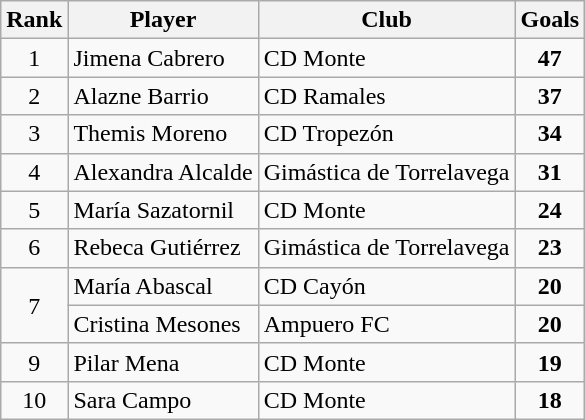<table class="wikitable" style="text-align:center">
<tr>
<th>Rank</th>
<th>Player</th>
<th>Club</th>
<th>Goals</th>
</tr>
<tr>
<td>1</td>
<td align="left">Jimena Cabrero</td>
<td align="left">CD Monte</td>
<td><strong>47</strong></td>
</tr>
<tr>
<td>2</td>
<td align="left">Alazne Barrio</td>
<td align="left">CD Ramales</td>
<td><strong>37</strong></td>
</tr>
<tr>
<td>3</td>
<td align="left">Themis Moreno</td>
<td align="left">CD Tropezón</td>
<td><strong>34</strong></td>
</tr>
<tr>
<td>4</td>
<td align="left">Alexandra Alcalde</td>
<td align="left">Gimástica de Torrelavega</td>
<td><strong>31</strong></td>
</tr>
<tr>
<td>5</td>
<td align="left">María Sazatornil</td>
<td align="left">CD Monte</td>
<td><strong>24</strong></td>
</tr>
<tr>
<td>6</td>
<td align="left">Rebeca Gutiérrez</td>
<td align="left">Gimástica de Torrelavega</td>
<td><strong>23</strong></td>
</tr>
<tr>
<td rowspan="2">7</td>
<td align="left">María Abascal</td>
<td align="left">CD Cayón</td>
<td><strong>20</strong></td>
</tr>
<tr>
<td align="left">Cristina Mesones</td>
<td align="left">Ampuero FC</td>
<td><strong>20</strong></td>
</tr>
<tr>
<td>9</td>
<td align="left">Pilar Mena</td>
<td align="left">CD Monte</td>
<td><strong>19</strong></td>
</tr>
<tr>
<td>10</td>
<td align="left">Sara Campo</td>
<td align="left">CD Monte</td>
<td><strong>18</strong></td>
</tr>
</table>
